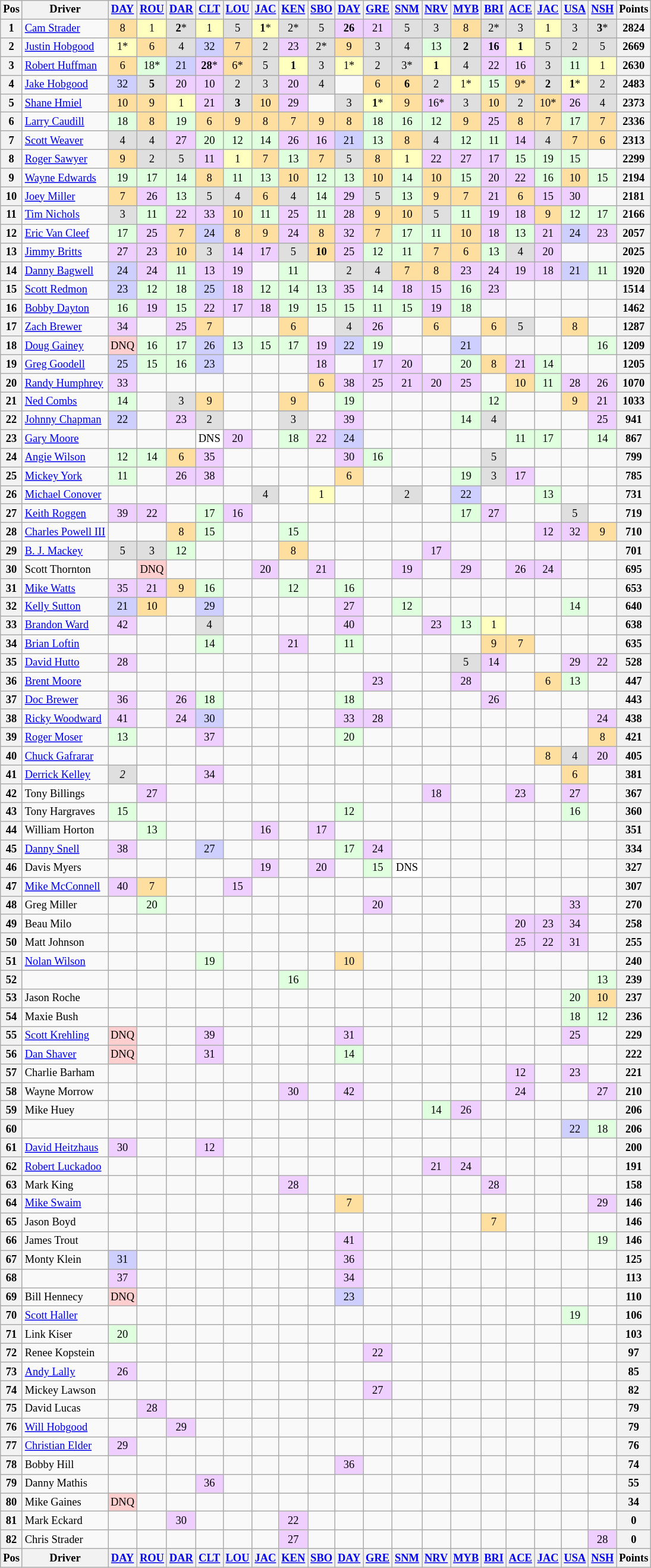<table class="wikitable" style="font-size:77%; text-align:center;">
<tr valign="center">
<th valign="middle">Pos</th>
<th valign="middle">Driver</th>
<th><a href='#'>DAY</a></th>
<th><a href='#'>ROU</a></th>
<th><a href='#'>DAR</a></th>
<th><a href='#'>CLT</a></th>
<th><a href='#'>LOU</a></th>
<th><a href='#'>JAC</a></th>
<th><a href='#'>KEN</a></th>
<th><a href='#'>SBO</a></th>
<th><a href='#'>DAY</a></th>
<th><a href='#'>GRE</a></th>
<th><a href='#'>SNM</a></th>
<th><a href='#'>NRV</a></th>
<th><a href='#'>MYB</a></th>
<th><a href='#'>BRI</a></th>
<th><a href='#'>ACE</a></th>
<th><a href='#'>JAC</a></th>
<th><a href='#'>USA</a></th>
<th><a href='#'>NSH</a></th>
<th valign="middle">Points</th>
</tr>
<tr>
<th>1</th>
<td align="left"><a href='#'>Cam Strader</a></td>
<td style="background:#FFDF9F;">8</td>
<td style="background:#FFFFBF;">1</td>
<td style="background:#DFDFDF;"><strong>2</strong>*</td>
<td style="background:#FFFFBF;">1</td>
<td style="background:#DFDFDF;">5</td>
<td style="background:#FFFFBF;"><strong>1</strong>*</td>
<td style="background:#DFDFDF;">2*</td>
<td style="background:#DFDFDF;">5</td>
<td style="background:#EFCFFF;"><strong>26</strong></td>
<td style="background:#EFCFFF;">21</td>
<td style="background:#DFDFDF;">5</td>
<td style="background:#DFDFDF;">3</td>
<td style="background:#FFDF9F;">8</td>
<td style="background:#DFDFDF;">2*</td>
<td style="background:#DFDFDF;">3</td>
<td style="background:#FFFFBF;">1</td>
<td style="background:#DFDFDF;">3</td>
<td style="background:#DFDFDF;"><strong>3</strong>*</td>
<th>2824</th>
</tr>
<tr>
<th>2</th>
<td align="left"><a href='#'>Justin Hobgood</a></td>
<td style="background:#FFFFBF;">1*</td>
<td style="background:#FFDF9F;">6</td>
<td style="background:#DFDFDF;">4</td>
<td style="background:#CFCFFF;">32</td>
<td style="background:#FFDF9F;">7</td>
<td style="background:#DFDFDF;">2</td>
<td style="background:#EFCFFF;">23</td>
<td style="background:#DFDFDF;">2*</td>
<td style="background:#FFDF9F;">9</td>
<td style="background:#DFDFDF;">3</td>
<td style="background:#DFDFDF;">4</td>
<td style="background:#DFFFDF;">13</td>
<td style="background:#DFDFDF;"><strong>2</strong></td>
<td style="background:#EFCFFF;"><strong>16</strong></td>
<td style="background:#FFFFBF;"><strong>1</strong></td>
<td style="background:#DFDFDF;">5</td>
<td style="background:#DFDFDF;">2</td>
<td style="background:#DFDFDF;">5</td>
<th>2669</th>
</tr>
<tr>
<th>3</th>
<td align="left"><a href='#'>Robert Huffman</a></td>
<td style="background:#FFDF9F;">6</td>
<td style="background:#DFFFDF;">18*</td>
<td style="background:#CFCFFF;">21</td>
<td style="background:#EFCFFF;"><strong>28</strong>*</td>
<td style="background:#FFDF9F;">6*</td>
<td style="background:#DFDFDF;">5</td>
<td style="background:#FFFFBF;"><strong>1</strong></td>
<td style="background:#DFDFDF;">3</td>
<td style="background:#FFFFBF;">1*</td>
<td style="background:#DFDFDF;">2</td>
<td style="background:#DFDFDF;">3*</td>
<td style="background:#FFFFBF;"><strong>1</strong></td>
<td style="background:#DFDFDF;">4</td>
<td style="background:#EFCFFF;">22</td>
<td style="background:#EFCFFF;">16</td>
<td style="background:#DFDFDF;">3</td>
<td style="background:#DFFFDF;">11</td>
<td style="background:#FFFFBF;">1</td>
<th>2630</th>
</tr>
<tr>
<th>4</th>
<td align="left"><a href='#'>Jake Hobgood</a></td>
<td style="background:#CFCFFF;">32</td>
<td style="background:#DFDFDF;"><strong>5</strong></td>
<td style="background:#EFCFFF;">20</td>
<td style="background:#EFCFFF;">10</td>
<td style="background:#DFDFDF;">2</td>
<td style="background:#DFDFDF;">3</td>
<td style="background:#EFCFFF;">20</td>
<td style="background:#DFDFDF;">4</td>
<td></td>
<td style="background:#FFDF9F;">6</td>
<td style="background:#FFDF9F;"><strong>6</strong></td>
<td style="background:#DFDFDF;">2</td>
<td style="background:#FFFFBF;">1*</td>
<td style="background:#DFFFDF;">15</td>
<td style="background:#FFDF9F;">9*</td>
<td style="background:#DFDFDF;"><strong>2</strong></td>
<td style="background:#FFFFBF;"><strong>1</strong>*</td>
<td style="background:#DFDFDF;">2</td>
<th>2483</th>
</tr>
<tr>
<th>5</th>
<td align="left"><a href='#'>Shane Hmiel</a></td>
<td style="background:#FFDF9F;">10</td>
<td style="background:#FFDF9F;">9</td>
<td style="background:#FFFFBF;">1</td>
<td style="background:#EFCFFF;">21</td>
<td style="background:#DFDFDF;"><strong>3</strong></td>
<td style="background:#FFDF9F;">10</td>
<td style="background:#EFCFFF;">29</td>
<td></td>
<td style="background:#DFDFDF;">3</td>
<td style="background:#FFFFBF;"><strong>1</strong>*</td>
<td style="background:#FFDF9F;">9</td>
<td style="background:#EFCFFF;">16*</td>
<td style="background:#DFDFDF;">3</td>
<td style="background:#FFDF9F;">10</td>
<td style="background:#DFDFDF;">2</td>
<td style="background:#FFDF9F;">10*</td>
<td style="background:#EFCFFF;">26</td>
<td style="background:#DFDFDF;">4</td>
<th>2373</th>
</tr>
<tr>
<th>6</th>
<td align="left"><a href='#'>Larry Caudill</a></td>
<td style="background:#DFFFDF;">18</td>
<td style="background:#FFDF9F;">8</td>
<td style="background:#DFFFDF;">19</td>
<td style="background:#FFDF9F;">6</td>
<td style="background:#FFDF9F;">9</td>
<td style="background:#FFDF9F;">8</td>
<td style="background:#FFDF9F;">7</td>
<td style="background:#FFDF9F;">9</td>
<td style="background:#FFDF9F;">8</td>
<td style="background:#DFFFDF;">18</td>
<td style="background:#DFFFDF;">16</td>
<td style="background:#DFFFDF;">12</td>
<td style="background:#FFDF9F;">9</td>
<td style="background:#EFCFFF;">25</td>
<td style="background:#FFDF9F;">8</td>
<td style="background:#FFDF9F;">7</td>
<td style="background:#DFFFDF;">17</td>
<td style="background:#FFDF9F;">7</td>
<th>2336</th>
</tr>
<tr>
<th>7</th>
<td align="left"><a href='#'>Scott Weaver</a></td>
<td style="background:#DFDFDF;">4</td>
<td style="background:#DFDFDF;">4</td>
<td style="background:#EFCFFF;">27</td>
<td style="background:#DFFFDF;">20</td>
<td style="background:#DFFFDF;">12</td>
<td style="background:#DFFFDF;">14</td>
<td style="background:#EFCFFF;">26</td>
<td style="background:#EFCFFF;">16</td>
<td style="background:#CFCFFF;">21</td>
<td style="background:#DFFFDF;">13</td>
<td style="background:#FFDF9F;">8</td>
<td style="background:#DFDFDF;">4</td>
<td style="background:#DFFFDF;">12</td>
<td style="background:#DFFFDF;">11</td>
<td style="background:#EFCFFF;">14</td>
<td style="background:#DFDFDF;">4</td>
<td style="background:#FFDF9F;">7</td>
<td style="background:#FFDF9F;">6</td>
<th>2313</th>
</tr>
<tr>
<th>8</th>
<td align="left"><a href='#'>Roger Sawyer</a></td>
<td style="background:#FFDF9F;">9</td>
<td style="background:#DFDFDF;">2</td>
<td style="background:#DFDFDF;">5</td>
<td style="background:#EFCFFF;">11</td>
<td style="background:#FFFFBF;">1</td>
<td style="background:#FFDF9F;">7</td>
<td style="background:#DFFFDF;">13</td>
<td style="background:#FFDF9F;">7</td>
<td style="background:#DFDFDF;">5</td>
<td style="background:#FFDF9F;">8</td>
<td style="background:#FFFFBF;">1</td>
<td style="background:#EFCFFF;">22</td>
<td style="background:#EFCFFF;">27</td>
<td style="background:#EFCFFF;">17</td>
<td style="background:#DFFFDF;">15</td>
<td style="background:#DFFFDF;">19</td>
<td style="background:#DFFFDF;">15</td>
<td></td>
<th>2299</th>
</tr>
<tr>
<th>9</th>
<td align="left"><a href='#'>Wayne Edwards</a></td>
<td style="background:#DFFFDF;">19</td>
<td style="background:#DFFFDF;">17</td>
<td style="background:#DFFFDF;">14</td>
<td style="background:#FFDF9F;">8</td>
<td style="background:#DFFFDF;">11</td>
<td style="background:#DFFFDF;">13</td>
<td style="background:#FFDF9F;">10</td>
<td style="background:#DFFFDF;">12</td>
<td style="background:#DFFFDF;">13</td>
<td style="background:#FFDF9F;">10</td>
<td style="background:#DFFFDF;">14</td>
<td style="background:#FFDF9F;">10</td>
<td style="background:#DFFFDF;">15</td>
<td style="background:#EFCFFF;">20</td>
<td style="background:#EFCFFF;">22</td>
<td style="background:#DFFFDF;">16</td>
<td style="background:#FFDF9F;">10</td>
<td style="background:#DFFFDF;">15</td>
<th>2194</th>
</tr>
<tr>
<th>10</th>
<td align="left"><a href='#'>Joey Miller</a></td>
<td style="background:#FFDF9F;">7</td>
<td style="background:#EFCFFF;">26</td>
<td style="background:#DFFFDF;">13</td>
<td style="background:#DFDFDF;">5</td>
<td style="background:#DFDFDF;">4</td>
<td style="background:#FFDF9F;">6</td>
<td style="background:#DFDFDF;">4</td>
<td style="background:#DFFFDF;">14</td>
<td style="background:#EFCFFF;">29</td>
<td style="background:#DFDFDF;">5</td>
<td style="background:#DFFFDF;">13</td>
<td style="background:#FFDF9F;">9</td>
<td style="background:#FFDF9F;">7</td>
<td style="background:#EFCFFF;">21</td>
<td style="background:#FFDF9F;">6</td>
<td style="background:#EFCFFF;">15</td>
<td style="background:#EFCFFF;">30</td>
<td></td>
<th>2181</th>
</tr>
<tr>
<th>11</th>
<td align="left"><a href='#'>Tim Nichols</a></td>
<td style="background:#DFDFDF;">3</td>
<td style="background:#DFFFDF;">11</td>
<td style="background:#EFCFFF;">22</td>
<td style="background:#EFCFFF;">33</td>
<td style="background:#FFDF9F;">10</td>
<td style="background:#DFFFDF;">11</td>
<td style="background:#EFCFFF;">25</td>
<td style="background:#DFFFDF;">11</td>
<td style="background:#EFCFFF;">28</td>
<td style="background:#FFDF9F;">9</td>
<td style="background:#FFDF9F;">10</td>
<td style="background:#DFDFDF;">5</td>
<td style="background:#DFFFDF;">11</td>
<td style="background:#EFCFFF;">19</td>
<td style="background:#EFCFFF;">18</td>
<td style="background:#FFDF9F;">9</td>
<td style="background:#DFFFDF;">12</td>
<td style="background:#DFFFDF;">17</td>
<th>2166</th>
</tr>
<tr>
<th>12</th>
<td align="left"><a href='#'>Eric Van Cleef</a></td>
<td style="background:#DFFFDF;">17</td>
<td style="background:#EFCFFF;">25</td>
<td style="background:#FFDF9F;">7</td>
<td style="background:#CFCFFF;">24</td>
<td style="background:#FFDF9F;">8</td>
<td style="background:#FFDF9F;">9</td>
<td style="background:#EFCFFF;">24</td>
<td style="background:#FFDF9F;">8</td>
<td style="background:#EFCFFF;">32</td>
<td style="background:#FFDF9F;">7</td>
<td style="background:#DFFFDF;">17</td>
<td style="background:#DFFFDF;">11</td>
<td style="background:#FFDF9F;">10</td>
<td style="background:#EFCFFF;">18</td>
<td style="background:#DFFFDF;">13</td>
<td style="background:#EFCFFF;">21</td>
<td style="background:#CFCFFF;">24</td>
<td style="background:#EFCFFF;">23</td>
<th>2057</th>
</tr>
<tr>
<th>13</th>
<td align="left"><a href='#'>Jimmy Britts</a></td>
<td style="background:#EFCFFF;">27</td>
<td style="background:#EFCFFF;">23</td>
<td style="background:#FFDF9F;">10</td>
<td style="background:#DFDFDF;">3</td>
<td style="background:#EFCFFF;">14</td>
<td style="background:#EFCFFF;">17</td>
<td style="background:#DFDFDF;">5</td>
<td style="background:#FFDF9F;"><strong>10</strong></td>
<td style="background:#EFCFFF;">25</td>
<td style="background:#DFFFDF;">12</td>
<td style="background:#DFFFDF;">11</td>
<td style="background:#FFDF9F;">7</td>
<td style="background:#FFDF9F;">6</td>
<td style="background:#DFFFDF;">13</td>
<td style="background:#DFDFDF;">4</td>
<td style="background:#EFCFFF;">20</td>
<td></td>
<td></td>
<th>2025</th>
</tr>
<tr>
<th>14</th>
<td align="left"><a href='#'>Danny Bagwell</a></td>
<td style="background:#CFCFFF;">24</td>
<td style="background:#EFCFFF;">24</td>
<td style="background:#DFFFDF;">11</td>
<td style="background:#EFCFFF;">13</td>
<td style="background:#EFCFFF;">19</td>
<td></td>
<td style="background:#DFFFDF;">11</td>
<td></td>
<td style="background:#DFDFDF;">2</td>
<td style="background:#DFDFDF;">4</td>
<td style="background:#FFDF9F;">7</td>
<td style="background:#FFDF9F;">8</td>
<td style="background:#EFCFFF;">23</td>
<td style="background:#EFCFFF;">24</td>
<td style="background:#EFCFFF;">19</td>
<td style="background:#EFCFFF;">18</td>
<td style="background:#CFCFFF;">21</td>
<td style="background:#DFFFDF;">11</td>
<th>1920</th>
</tr>
<tr>
<th>15</th>
<td align="left"><a href='#'>Scott Redmon</a></td>
<td style="background:#CFCFFF;">23</td>
<td style="background:#DFFFDF;">12</td>
<td style="background:#DFFFDF;">18</td>
<td style="background:#CFCFFF;">25</td>
<td style="background:#EFCFFF;">18</td>
<td style="background:#DFFFDF;">12</td>
<td style="background:#DFFFDF;">14</td>
<td style="background:#DFFFDF;">13</td>
<td style="background:#EFCFFF;">35</td>
<td style="background:#DFFFDF;">14</td>
<td style="background:#EFCFFF;">18</td>
<td style="background:#EFCFFF;">15</td>
<td style="background:#DFFFDF;">16</td>
<td style="background:#EFCFFF;">23</td>
<td></td>
<td></td>
<td></td>
<td></td>
<th>1514</th>
</tr>
<tr>
<th>16</th>
<td align="left"><a href='#'>Bobby Dayton</a></td>
<td style="background:#DFFFDF;">16</td>
<td style="background:#EFCFFF;">19</td>
<td style="background:#DFFFDF;">15</td>
<td style="background:#EFCFFF;">22</td>
<td style="background:#EFCFFF;">17</td>
<td style="background:#EFCFFF;">18</td>
<td style="background:#DFFFDF;">19</td>
<td style="background:#DFFFDF;">15</td>
<td style="background:#DFFFDF;">15</td>
<td style="background:#DFFFDF;">11</td>
<td style="background:#DFFFDF;">15</td>
<td style="background:#EFCFFF;">19</td>
<td style="background:#DFFFDF;">18</td>
<td></td>
<td></td>
<td></td>
<td></td>
<td></td>
<th>1462</th>
</tr>
<tr>
<th>17</th>
<td align="left"><a href='#'>Zach Brewer</a></td>
<td style="background:#EFCFFF;">34</td>
<td></td>
<td style="background:#EFCFFF;">25</td>
<td style="background:#FFDF9F;">7</td>
<td></td>
<td></td>
<td style="background:#FFDF9F;">6</td>
<td></td>
<td style="background:#DFDFDF;">4</td>
<td style="background:#EFCFFF;">26</td>
<td></td>
<td style="background:#FFDF9F;">6</td>
<td></td>
<td style="background:#FFDF9F;">6</td>
<td style="background:#DFDFDF;">5</td>
<td></td>
<td style="background:#FFDF9F;">8</td>
<td></td>
<th>1287</th>
</tr>
<tr>
<th>18</th>
<td align="left"><a href='#'>Doug Gainey</a></td>
<td style="background:#FFCFCF;">DNQ</td>
<td style="background:#DFFFDF;">16</td>
<td style="background:#DFFFDF;">17</td>
<td style="background:#CFCFFF;">26</td>
<td style="background:#DFFFDF;">13</td>
<td style="background:#DFFFDF;">15</td>
<td style="background:#DFFFDF;">17</td>
<td style="background:#EFCFFF;">19</td>
<td style="background:#CFCFFF;">22</td>
<td style="background:#DFFFDF;">19</td>
<td></td>
<td></td>
<td style="background:#CFCFFF;">21</td>
<td></td>
<td></td>
<td></td>
<td></td>
<td style="background:#DFFFDF;">16</td>
<th>1209</th>
</tr>
<tr>
<th>19</th>
<td align="left"><a href='#'>Greg Goodell</a></td>
<td style="background:#CFCFFF;">25</td>
<td style="background:#DFFFDF;">15</td>
<td style="background:#DFFFDF;">16</td>
<td style="background:#CFCFFF;">23</td>
<td></td>
<td></td>
<td></td>
<td style="background:#EFCFFF;">18</td>
<td></td>
<td style="background:#EFCFFF;">17</td>
<td style="background:#EFCFFF;">20</td>
<td></td>
<td style="background:#DFFFDF;">20</td>
<td style="background:#FFDF9F;">8</td>
<td style="background:#EFCFFF;">21</td>
<td style="background:#DFFFDF;">14</td>
<td></td>
<td></td>
<th>1205</th>
</tr>
<tr>
<th>20</th>
<td align="left"><a href='#'>Randy Humphrey</a></td>
<td style="background:#EFCFFF;">33</td>
<td></td>
<td></td>
<td></td>
<td></td>
<td></td>
<td></td>
<td style="background:#FFDF9F;">6</td>
<td style="background:#EFCFFF;">38</td>
<td style="background:#EFCFFF;">25</td>
<td style="background:#EFCFFF;">21</td>
<td style="background:#EFCFFF;">20</td>
<td style="background:#EFCFFF;">25</td>
<td></td>
<td style="background:#FFDF9F;">10</td>
<td style="background:#DFFFDF;">11</td>
<td style="background:#EFCFFF;">28</td>
<td style="background:#EFCFFF;">26</td>
<th>1070</th>
</tr>
<tr>
<th>21</th>
<td align="left"><a href='#'>Ned Combs</a></td>
<td style="background:#DFFFDF;">14</td>
<td></td>
<td style="background:#DFDFDF;">3</td>
<td style="background:#FFDF9F;">9</td>
<td></td>
<td></td>
<td style="background:#FFDF9F;">9</td>
<td></td>
<td style="background:#DFFFDF;">19</td>
<td></td>
<td></td>
<td></td>
<td></td>
<td style="background:#DFFFDF;">12</td>
<td></td>
<td></td>
<td style="background:#FFDF9F;">9</td>
<td style="background:#EFCFFF;">21</td>
<th>1033</th>
</tr>
<tr>
<th>22</th>
<td align="left"><a href='#'>Johnny Chapman</a></td>
<td style="background:#CFCFFF;">22</td>
<td></td>
<td style="background:#EFCFFF;">23</td>
<td style="background:#DFDFDF;">2</td>
<td></td>
<td></td>
<td style="background:#DFDFDF;">3</td>
<td></td>
<td style="background:#EFCFFF;">39</td>
<td></td>
<td></td>
<td></td>
<td style="background:#DFFFDF;">14</td>
<td style="background:#DFDFDF;">4</td>
<td></td>
<td></td>
<td></td>
<td style="background:#EFCFFF;">25</td>
<th>941</th>
</tr>
<tr>
<th>23</th>
<td align="left"><a href='#'>Gary Moore</a></td>
<td></td>
<td></td>
<td></td>
<td style="background:#FFFFFF;">DNS</td>
<td style="background:#EFCFFF;">20</td>
<td></td>
<td style="background:#DFFFDF;">18</td>
<td style="background:#EFCFFF;">22</td>
<td style="background:#CFCFFF;">24</td>
<td></td>
<td></td>
<td></td>
<td></td>
<td></td>
<td style="background:#DFFFDF;">11</td>
<td style="background:#DFFFDF;">17</td>
<td></td>
<td style="background:#DFFFDF;">14</td>
<th>867</th>
</tr>
<tr>
<th>24</th>
<td align="left"><a href='#'>Angie Wilson</a></td>
<td style="background:#DFFFDF;">12</td>
<td style="background:#DFFFDF;">14</td>
<td style="background:#FFDF9F;">6</td>
<td style="background:#EFCFFF;">35</td>
<td></td>
<td></td>
<td></td>
<td></td>
<td style="background:#EFCFFF;">30</td>
<td style="background:#DFFFDF;">16</td>
<td></td>
<td></td>
<td></td>
<td style="background:#DFDFDF;">5</td>
<td></td>
<td></td>
<td></td>
<td></td>
<th>799</th>
</tr>
<tr>
<th>25</th>
<td align="left"><a href='#'>Mickey York</a></td>
<td style="background:#DFFFDF;">11</td>
<td></td>
<td style="background:#EFCFFF;">26</td>
<td style="background:#EFCFFF;">38</td>
<td></td>
<td></td>
<td></td>
<td></td>
<td style="background:#FFDF9F;">6</td>
<td></td>
<td></td>
<td></td>
<td style="background:#DFFFDF;">19</td>
<td style="background:#DFDFDF;">3</td>
<td style="background:#EFCFFF;">17</td>
<td></td>
<td></td>
<td></td>
<th>785</th>
</tr>
<tr>
<th>26</th>
<td align="left"><a href='#'>Michael Conover</a></td>
<td></td>
<td></td>
<td></td>
<td></td>
<td></td>
<td style="background:#DFDFDF;">4</td>
<td></td>
<td style="background:#FFFFBF;">1</td>
<td></td>
<td></td>
<td style="background:#DFDFDF;">2</td>
<td></td>
<td style="background:#CFCFFF;">22</td>
<td></td>
<td></td>
<td style="background:#DFFFDF;">13</td>
<td></td>
<td></td>
<th>731</th>
</tr>
<tr>
<th>27</th>
<td align="left"><a href='#'>Keith Roggen</a></td>
<td style="background:#EFCFFF;">39</td>
<td style="background:#EFCFFF;">22</td>
<td></td>
<td style="background:#DFFFDF;">17</td>
<td style="background:#EFCFFF;">16</td>
<td></td>
<td></td>
<td></td>
<td></td>
<td></td>
<td></td>
<td></td>
<td style="background:#DFFFDF;">17</td>
<td style="background:#EFCFFF;">27</td>
<td></td>
<td></td>
<td style="background:#DFDFDF;">5</td>
<td></td>
<th>719</th>
</tr>
<tr>
<th>28</th>
<td align="left"><a href='#'>Charles Powell III</a></td>
<td></td>
<td></td>
<td style="background:#FFDF9F;">8</td>
<td style="background:#DFFFDF;">15</td>
<td></td>
<td></td>
<td style="background:#DFFFDF;">15</td>
<td></td>
<td></td>
<td></td>
<td></td>
<td></td>
<td></td>
<td></td>
<td></td>
<td style="background:#EFCFFF;">12</td>
<td style="background:#EFCFFF;">32</td>
<td style="background:#FFDF9F;">9</td>
<th>710</th>
</tr>
<tr>
<th>29</th>
<td align="left"><a href='#'>B. J. Mackey</a></td>
<td style="background:#DFDFDF;">5</td>
<td style="background:#DFDFDF;">3</td>
<td style="background:#DFFFDF;">12</td>
<td></td>
<td></td>
<td></td>
<td style="background:#FFDF9F;">8</td>
<td></td>
<td></td>
<td></td>
<td></td>
<td style="background:#EFCFFF;">17</td>
<td></td>
<td></td>
<td></td>
<td></td>
<td></td>
<td></td>
<th>701</th>
</tr>
<tr>
<th>30</th>
<td align="left">Scott Thornton</td>
<td></td>
<td style="background:#FFCFCF;">DNQ</td>
<td></td>
<td></td>
<td></td>
<td style="background:#EFCFFF;">20</td>
<td></td>
<td style="background:#EFCFFF;">21</td>
<td></td>
<td></td>
<td style="background:#EFCFFF;">19</td>
<td></td>
<td style="background:#EFCFFF;">29</td>
<td></td>
<td style="background:#EFCFFF;">26</td>
<td style="background:#EFCFFF;">24</td>
<td></td>
<td></td>
<th>695</th>
</tr>
<tr>
<th>31</th>
<td align="left"><a href='#'>Mike Watts</a></td>
<td style="background:#EFCFFF;">35</td>
<td style="background:#EFCFFF;">21</td>
<td style="background:#FFDF9F;">9</td>
<td style="background:#DFFFDF;">16</td>
<td></td>
<td></td>
<td style="background:#DFFFDF;">12</td>
<td></td>
<td style="background:#DFFFDF;">16</td>
<td></td>
<td></td>
<td></td>
<td></td>
<td></td>
<td></td>
<td></td>
<td></td>
<td></td>
<th>653</th>
</tr>
<tr>
<th>32</th>
<td align="left"><a href='#'>Kelly Sutton</a></td>
<td style="background:#CFCFFF;">21</td>
<td style="background:#FFDF9F;">10</td>
<td></td>
<td style="background:#CFCFFF;">29</td>
<td></td>
<td></td>
<td></td>
<td></td>
<td style="background:#EFCFFF;">27</td>
<td></td>
<td style="background:#DFFFDF;">12</td>
<td></td>
<td></td>
<td></td>
<td></td>
<td></td>
<td style="background:#DFFFDF;">14</td>
<td></td>
<th>640</th>
</tr>
<tr>
<th>33</th>
<td align="left"><a href='#'>Brandon Ward</a></td>
<td style="background:#EFCFFF;">42</td>
<td></td>
<td></td>
<td style="background:#DFDFDF;">4</td>
<td></td>
<td></td>
<td></td>
<td></td>
<td style="background:#EFCFFF;">40</td>
<td></td>
<td></td>
<td style="background:#EFCFFF;">23</td>
<td style="background:#DFFFDF;">13</td>
<td style="background:#FFFFBF;">1</td>
<td></td>
<td></td>
<td></td>
<td></td>
<th>638</th>
</tr>
<tr>
<th>34</th>
<td align="left"><a href='#'>Brian Loftin</a></td>
<td></td>
<td></td>
<td></td>
<td style="background:#DFFFDF;">14</td>
<td></td>
<td></td>
<td style="background:#EFCFFF;">21</td>
<td></td>
<td style="background:#DFFFDF;">11</td>
<td></td>
<td></td>
<td></td>
<td></td>
<td style="background:#FFDF9F;">9</td>
<td style="background:#FFDF9F;">7</td>
<td></td>
<td></td>
<td></td>
<th>635</th>
</tr>
<tr>
<th>35</th>
<td align="left"><a href='#'>David Hutto</a></td>
<td style="background:#EFCFFF;">28</td>
<td></td>
<td></td>
<td></td>
<td></td>
<td></td>
<td></td>
<td></td>
<td></td>
<td></td>
<td></td>
<td></td>
<td style="background:#DFDFDF;">5</td>
<td style="background:#EFCFFF;">14</td>
<td></td>
<td></td>
<td style="background:#EFCFFF;">29</td>
<td style="background:#EFCFFF;">22</td>
<th>528</th>
</tr>
<tr>
<th>36</th>
<td align="left"><a href='#'>Brent Moore</a></td>
<td></td>
<td></td>
<td></td>
<td></td>
<td></td>
<td></td>
<td></td>
<td></td>
<td></td>
<td style="background:#EFCFFF;">23</td>
<td></td>
<td></td>
<td style="background:#EFCFFF;">28</td>
<td></td>
<td></td>
<td style="background:#FFDF9F;">6</td>
<td style="background:#DFFFDF;">13</td>
<td></td>
<th>447</th>
</tr>
<tr>
<th>37</th>
<td align="left"><a href='#'>Doc Brewer</a></td>
<td style="background:#EFCFFF;">36</td>
<td></td>
<td style="background:#EFCFFF;">26</td>
<td style="background:#DFFFDF;">18</td>
<td></td>
<td></td>
<td></td>
<td></td>
<td style="background:#DFFFDF;">18</td>
<td></td>
<td></td>
<td></td>
<td></td>
<td style="background:#EFCFFF;">26</td>
<td></td>
<td></td>
<td></td>
<td></td>
<th>443</th>
</tr>
<tr>
<th>38</th>
<td align="left"><a href='#'>Ricky Woodward</a></td>
<td style="background:#EFCFFF;">41</td>
<td></td>
<td style="background:#EFCFFF;">24</td>
<td style="background:#CFCFFF;">30</td>
<td></td>
<td></td>
<td></td>
<td></td>
<td style="background:#EFCFFF;">33</td>
<td style="background:#EFCFFF;">28</td>
<td></td>
<td></td>
<td></td>
<td></td>
<td></td>
<td></td>
<td></td>
<td style="background:#EFCFFF;">24</td>
<th>438</th>
</tr>
<tr>
<th>39</th>
<td align="left"><a href='#'>Roger Moser</a></td>
<td style="background:#DFFFDF;">13</td>
<td></td>
<td></td>
<td style="background:#EFCFFF;">37</td>
<td></td>
<td></td>
<td></td>
<td></td>
<td style="background:#DFFFDF;">20</td>
<td></td>
<td></td>
<td></td>
<td></td>
<td></td>
<td></td>
<td></td>
<td></td>
<td style="background:#FFDF9F;">8</td>
<th>421</th>
</tr>
<tr>
<th>40</th>
<td align="left"><a href='#'>Chuck Gafrarar</a></td>
<td></td>
<td></td>
<td></td>
<td></td>
<td></td>
<td></td>
<td></td>
<td></td>
<td></td>
<td></td>
<td></td>
<td></td>
<td></td>
<td></td>
<td></td>
<td style="background:#FFDF9F;">8</td>
<td style="background:#DFDFDF;">4</td>
<td style="background:#EFCFFF;">20</td>
<th>405</th>
</tr>
<tr>
<th>41</th>
<td align="left"><a href='#'>Derrick Kelley</a></td>
<td style="background:#DFDFDF;"><em>2</em></td>
<td></td>
<td></td>
<td style="background:#EFCFFF;">34</td>
<td></td>
<td></td>
<td></td>
<td></td>
<td></td>
<td></td>
<td></td>
<td></td>
<td></td>
<td></td>
<td></td>
<td></td>
<td style="background:#FFDF9F;">6</td>
<td></td>
<th>381</th>
</tr>
<tr>
<th>42</th>
<td align="left">Tony Billings</td>
<td></td>
<td style="background:#EFCFFF;">27</td>
<td></td>
<td></td>
<td></td>
<td></td>
<td></td>
<td></td>
<td></td>
<td></td>
<td></td>
<td style="background:#EFCFFF;">18</td>
<td></td>
<td></td>
<td style="background:#EFCFFF;">23</td>
<td></td>
<td style="background:#EFCFFF;">27</td>
<td></td>
<th>367</th>
</tr>
<tr>
<th>43</th>
<td align="left">Tony Hargraves</td>
<td style="background:#DFFFDF;">15</td>
<td></td>
<td></td>
<td></td>
<td></td>
<td></td>
<td></td>
<td></td>
<td style="background:#DFFFDF;">12</td>
<td></td>
<td></td>
<td></td>
<td></td>
<td></td>
<td></td>
<td></td>
<td style="background:#DFFFDF;">16</td>
<td></td>
<th>360</th>
</tr>
<tr>
<th>44</th>
<td align="left">William Horton</td>
<td></td>
<td style="background:#DFFFDF;">13</td>
<td></td>
<td></td>
<td></td>
<td style="background:#EFCFFF;">16</td>
<td></td>
<td style="background:#EFCFFF;">17</td>
<td></td>
<td></td>
<td></td>
<td></td>
<td></td>
<td></td>
<td></td>
<td></td>
<td></td>
<td></td>
<th>351</th>
</tr>
<tr>
<th>45</th>
<td align="left"><a href='#'>Danny Snell</a></td>
<td style="background:#EFCFFF;">38</td>
<td></td>
<td></td>
<td style="background:#CFCFFF;">27</td>
<td></td>
<td></td>
<td></td>
<td></td>
<td style="background:#DFFFDF;">17</td>
<td style="background:#EFCFFF;">24</td>
<td></td>
<td></td>
<td></td>
<td></td>
<td></td>
<td></td>
<td></td>
<td></td>
<th>334</th>
</tr>
<tr>
<th>46</th>
<td align="left">Davis Myers</td>
<td></td>
<td></td>
<td></td>
<td></td>
<td></td>
<td style="background:#EFCFFF;">19</td>
<td></td>
<td style="background:#EFCFFF;">20</td>
<td></td>
<td style="background:#DFFFDF;">15</td>
<td style="background:#FFFFFF;">DNS</td>
<td></td>
<td></td>
<td></td>
<td></td>
<td></td>
<td></td>
<td></td>
<th>327</th>
</tr>
<tr>
<th>47</th>
<td align="left"><a href='#'>Mike McConnell</a></td>
<td style="background:#EFCFFF;">40</td>
<td style="background:#FFDF9F;">7</td>
<td></td>
<td></td>
<td style="background:#EFCFFF;">15</td>
<td></td>
<td></td>
<td></td>
<td></td>
<td></td>
<td></td>
<td></td>
<td></td>
<td></td>
<td></td>
<td></td>
<td></td>
<td></td>
<th>307</th>
</tr>
<tr>
<th>48</th>
<td align="left">Greg Miller</td>
<td></td>
<td style="background:#DFFFDF;">20</td>
<td></td>
<td></td>
<td></td>
<td></td>
<td></td>
<td></td>
<td></td>
<td style="background:#EFCFFF;">20</td>
<td></td>
<td></td>
<td></td>
<td></td>
<td></td>
<td></td>
<td style="background:#EFCFFF;">33</td>
<td></td>
<th>270</th>
</tr>
<tr>
<th>49</th>
<td align="left">Beau Milo</td>
<td></td>
<td></td>
<td></td>
<td></td>
<td></td>
<td></td>
<td></td>
<td></td>
<td></td>
<td></td>
<td></td>
<td></td>
<td></td>
<td></td>
<td style="background:#EFCFFF;">20</td>
<td style="background:#EFCFFF;">23</td>
<td style="background:#EFCFFF;">34</td>
<td></td>
<th>258</th>
</tr>
<tr>
<th>50</th>
<td align="left">Matt Johnson</td>
<td></td>
<td></td>
<td></td>
<td></td>
<td></td>
<td></td>
<td></td>
<td></td>
<td></td>
<td></td>
<td></td>
<td></td>
<td></td>
<td></td>
<td style="background:#EFCFFF;">25</td>
<td style="background:#EFCFFF;">22</td>
<td style="background:#EFCFFF;">31</td>
<td></td>
<th>255</th>
</tr>
<tr>
<th>51</th>
<td align="left"><a href='#'>Nolan Wilson</a></td>
<td></td>
<td></td>
<td></td>
<td style="background:#DFFFDF;">19</td>
<td></td>
<td></td>
<td></td>
<td></td>
<td style="background:#FFDF9F;">10</td>
<td></td>
<td></td>
<td></td>
<td></td>
<td></td>
<td></td>
<td></td>
<td></td>
<td></td>
<th>240</th>
</tr>
<tr>
<th>52</th>
<td align="left"></td>
<td></td>
<td></td>
<td></td>
<td></td>
<td></td>
<td></td>
<td style="background:#DFFFDF;">16</td>
<td></td>
<td></td>
<td></td>
<td></td>
<td></td>
<td></td>
<td></td>
<td></td>
<td></td>
<td></td>
<td style="background:#DFFFDF;">13</td>
<th>239</th>
</tr>
<tr>
<th>53</th>
<td align="left">Jason Roche</td>
<td></td>
<td></td>
<td></td>
<td></td>
<td></td>
<td></td>
<td></td>
<td></td>
<td></td>
<td></td>
<td></td>
<td></td>
<td></td>
<td></td>
<td></td>
<td></td>
<td style="background:#DFFFDF;">20</td>
<td style="background:#FFDF9F;">10</td>
<th>237</th>
</tr>
<tr>
<th>54</th>
<td align="left">Maxie Bush</td>
<td></td>
<td></td>
<td></td>
<td></td>
<td></td>
<td></td>
<td></td>
<td></td>
<td></td>
<td></td>
<td></td>
<td></td>
<td></td>
<td></td>
<td></td>
<td></td>
<td style="background:#DFFFDF;">18</td>
<td style="background:#DFFFDF;">12</td>
<th>236</th>
</tr>
<tr>
<th>55</th>
<td align="left"><a href='#'>Scott Krehling</a></td>
<td style="background:#FFCFCF;">DNQ</td>
<td></td>
<td></td>
<td style="background:#EFCFFF;">39</td>
<td></td>
<td></td>
<td></td>
<td></td>
<td style="background:#EFCFFF;">31</td>
<td></td>
<td></td>
<td></td>
<td></td>
<td></td>
<td></td>
<td></td>
<td style="background:#EFCFFF;">25</td>
<td></td>
<th>229</th>
</tr>
<tr>
<th>56</th>
<td align="left"><a href='#'>Dan Shaver</a></td>
<td style="background:#FFCFCF;">DNQ</td>
<td></td>
<td></td>
<td style="background:#EFCFFF;">31</td>
<td></td>
<td></td>
<td></td>
<td></td>
<td style="background:#DFFFDF;">14</td>
<td></td>
<td></td>
<td></td>
<td></td>
<td></td>
<td></td>
<td></td>
<td></td>
<td></td>
<th>222</th>
</tr>
<tr>
<th>57</th>
<td align="left">Charlie Barham</td>
<td></td>
<td></td>
<td></td>
<td></td>
<td></td>
<td></td>
<td></td>
<td></td>
<td></td>
<td></td>
<td></td>
<td></td>
<td></td>
<td></td>
<td style="background:#EFCFFF;">12</td>
<td></td>
<td style="background:#EFCFFF;">23</td>
<td></td>
<th>221</th>
</tr>
<tr>
<th>58</th>
<td align="left">Wayne Morrow</td>
<td></td>
<td></td>
<td></td>
<td></td>
<td></td>
<td></td>
<td style="background:#EFCFFF;">30</td>
<td></td>
<td style="background:#EFCFFF;">42</td>
<td></td>
<td></td>
<td></td>
<td></td>
<td></td>
<td style="background:#EFCFFF;">24</td>
<td></td>
<td></td>
<td style="background:#EFCFFF;">27</td>
<th>210</th>
</tr>
<tr>
<th>59</th>
<td align="left">Mike Huey</td>
<td></td>
<td></td>
<td></td>
<td></td>
<td></td>
<td></td>
<td></td>
<td></td>
<td></td>
<td></td>
<td></td>
<td style="background:#DFFFDF;">14</td>
<td style="background:#EFCFFF;">26</td>
<td></td>
<td></td>
<td></td>
<td></td>
<td></td>
<th>206</th>
</tr>
<tr>
<th>60</th>
<td align="left"></td>
<td></td>
<td></td>
<td></td>
<td></td>
<td></td>
<td></td>
<td></td>
<td></td>
<td></td>
<td></td>
<td></td>
<td></td>
<td></td>
<td></td>
<td></td>
<td></td>
<td style="background:#CFCFFF;">22</td>
<td style="background:#DFFFDF;">18</td>
<th>206</th>
</tr>
<tr>
<th>61</th>
<td align="left"><a href='#'>David Heitzhaus</a></td>
<td style="background:#EFCFFF;">30</td>
<td></td>
<td></td>
<td style="background:#EFCFFF;">12</td>
<td></td>
<td></td>
<td></td>
<td></td>
<td></td>
<td></td>
<td></td>
<td></td>
<td></td>
<td></td>
<td></td>
<td></td>
<td></td>
<td></td>
<th>200</th>
</tr>
<tr>
<th>62</th>
<td align="left"><a href='#'>Robert Luckadoo</a></td>
<td></td>
<td></td>
<td></td>
<td></td>
<td></td>
<td></td>
<td></td>
<td></td>
<td></td>
<td></td>
<td></td>
<td style="background:#EFCFFF;">21</td>
<td style="background:#EFCFFF;">24</td>
<td></td>
<td></td>
<td></td>
<td></td>
<td></td>
<th>191</th>
</tr>
<tr>
<th>63</th>
<td align="left">Mark King</td>
<td></td>
<td></td>
<td></td>
<td></td>
<td></td>
<td></td>
<td style="background:#EFCFFF;">28</td>
<td></td>
<td></td>
<td></td>
<td></td>
<td></td>
<td></td>
<td style="background:#EFCFFF;">28</td>
<td></td>
<td></td>
<td></td>
<td></td>
<th>158</th>
</tr>
<tr>
<th>64</th>
<td align="left"><a href='#'>Mike Swaim</a></td>
<td></td>
<td></td>
<td></td>
<td></td>
<td></td>
<td></td>
<td></td>
<td></td>
<td style="background:#FFDF9F;">7</td>
<td></td>
<td></td>
<td></td>
<td></td>
<td></td>
<td></td>
<td></td>
<td></td>
<td style="background:#EFCFFF;">29</td>
<th>146</th>
</tr>
<tr>
<th>65</th>
<td align="left">Jason Boyd</td>
<td></td>
<td></td>
<td></td>
<td></td>
<td></td>
<td></td>
<td></td>
<td></td>
<td></td>
<td></td>
<td></td>
<td></td>
<td></td>
<td style="background:#FFDF9F;">7</td>
<td></td>
<td></td>
<td></td>
<td></td>
<th>146</th>
</tr>
<tr>
<th>66</th>
<td align="left">James Trout</td>
<td></td>
<td></td>
<td></td>
<td></td>
<td></td>
<td></td>
<td></td>
<td></td>
<td style="background:#EFCFFF;">41</td>
<td></td>
<td></td>
<td></td>
<td></td>
<td></td>
<td></td>
<td></td>
<td></td>
<td style="background:#DFFFDF;">19</td>
<th>146</th>
</tr>
<tr>
<th>67</th>
<td align="left">Monty Klein</td>
<td style="background:#CFCFFF;">31</td>
<td></td>
<td></td>
<td></td>
<td></td>
<td></td>
<td></td>
<td></td>
<td style="background:#EFCFFF;">36</td>
<td></td>
<td></td>
<td></td>
<td></td>
<td></td>
<td></td>
<td></td>
<td></td>
<td></td>
<th>125</th>
</tr>
<tr>
<th>68</th>
<td align="left"></td>
<td style="background:#EFCFFF;">37</td>
<td></td>
<td></td>
<td></td>
<td></td>
<td></td>
<td></td>
<td></td>
<td style="background:#EFCFFF;">34</td>
<td></td>
<td></td>
<td></td>
<td></td>
<td></td>
<td></td>
<td></td>
<td></td>
<td></td>
<th>113</th>
</tr>
<tr>
<th>69</th>
<td align="left">Bill Hennecy</td>
<td style="background:#FFCFCF;">DNQ</td>
<td></td>
<td></td>
<td></td>
<td></td>
<td></td>
<td></td>
<td></td>
<td style="background:#CFCFFF;">23</td>
<td></td>
<td></td>
<td></td>
<td></td>
<td></td>
<td></td>
<td></td>
<td></td>
<td></td>
<th>110</th>
</tr>
<tr>
<th>70</th>
<td align="left"><a href='#'>Scott Haller</a></td>
<td></td>
<td></td>
<td></td>
<td></td>
<td></td>
<td></td>
<td></td>
<td></td>
<td></td>
<td></td>
<td></td>
<td></td>
<td></td>
<td></td>
<td></td>
<td></td>
<td style="background:#DFFFDF;">19</td>
<td></td>
<th>106</th>
</tr>
<tr>
<th>71</th>
<td align="left">Link Kiser</td>
<td style="background:#DFFFDF;">20</td>
<td></td>
<td></td>
<td></td>
<td></td>
<td></td>
<td></td>
<td></td>
<td></td>
<td></td>
<td></td>
<td></td>
<td></td>
<td></td>
<td></td>
<td></td>
<td></td>
<td></td>
<th>103</th>
</tr>
<tr>
<th>72</th>
<td align="left">Renee Kopstein</td>
<td></td>
<td></td>
<td></td>
<td></td>
<td></td>
<td></td>
<td></td>
<td></td>
<td></td>
<td style="background:#EFCFFF;">22</td>
<td></td>
<td></td>
<td></td>
<td></td>
<td></td>
<td></td>
<td></td>
<td></td>
<th>97</th>
</tr>
<tr>
<th>73</th>
<td align="left"><a href='#'>Andy Lally</a></td>
<td style="background:#EFCFFF;">26</td>
<td></td>
<td></td>
<td></td>
<td></td>
<td></td>
<td></td>
<td></td>
<td></td>
<td></td>
<td></td>
<td></td>
<td></td>
<td></td>
<td></td>
<td></td>
<td></td>
<td></td>
<th>85</th>
</tr>
<tr>
<th>74</th>
<td align="left">Mickey Lawson</td>
<td></td>
<td></td>
<td></td>
<td></td>
<td></td>
<td></td>
<td></td>
<td></td>
<td></td>
<td style="background:#EFCFFF;">27</td>
<td></td>
<td></td>
<td></td>
<td></td>
<td></td>
<td></td>
<td></td>
<td></td>
<th>82</th>
</tr>
<tr>
<th>75</th>
<td align="left">David Lucas</td>
<td></td>
<td style="background:#EFCFFF;">28</td>
<td></td>
<td></td>
<td></td>
<td></td>
<td></td>
<td></td>
<td></td>
<td></td>
<td></td>
<td></td>
<td></td>
<td></td>
<td></td>
<td></td>
<td></td>
<td></td>
<th>79</th>
</tr>
<tr>
<th>76</th>
<td align="left"><a href='#'>Will Hobgood</a></td>
<td></td>
<td></td>
<td style="background:#EFCFFF;">29</td>
<td></td>
<td></td>
<td></td>
<td></td>
<td></td>
<td></td>
<td></td>
<td></td>
<td></td>
<td></td>
<td></td>
<td></td>
<td></td>
<td></td>
<td></td>
<th>79</th>
</tr>
<tr>
<th>77</th>
<td align="left"><a href='#'>Christian Elder</a></td>
<td style="background:#EFCFFF;">29</td>
<td></td>
<td></td>
<td></td>
<td></td>
<td></td>
<td></td>
<td></td>
<td></td>
<td></td>
<td></td>
<td></td>
<td></td>
<td></td>
<td></td>
<td></td>
<td></td>
<td></td>
<th>76</th>
</tr>
<tr>
<th>78</th>
<td align="left">Bobby Hill</td>
<td></td>
<td></td>
<td></td>
<td></td>
<td></td>
<td></td>
<td></td>
<td></td>
<td style="background:#EFCFFF;">36</td>
<td></td>
<td></td>
<td></td>
<td></td>
<td></td>
<td></td>
<td></td>
<td></td>
<td></td>
<th>74</th>
</tr>
<tr>
<th>79</th>
<td align="left">Danny Mathis</td>
<td></td>
<td></td>
<td></td>
<td style="background:#EFCFFF;">36</td>
<td></td>
<td></td>
<td></td>
<td></td>
<td></td>
<td></td>
<td></td>
<td></td>
<td></td>
<td></td>
<td></td>
<td></td>
<td></td>
<td></td>
<th>55</th>
</tr>
<tr>
<th>80</th>
<td align="left">Mike Gaines</td>
<td style="background:#FFCFCF;">DNQ</td>
<td></td>
<td></td>
<td></td>
<td></td>
<td></td>
<td></td>
<td></td>
<td></td>
<td></td>
<td></td>
<td></td>
<td></td>
<td></td>
<td></td>
<td></td>
<td></td>
<td></td>
<th>34</th>
</tr>
<tr>
<th>81</th>
<td align="left">Mark Eckard</td>
<td></td>
<td></td>
<td style="background:#EFCFFF;">30</td>
<td></td>
<td></td>
<td></td>
<td style="background:#EFCFFF;">22</td>
<td></td>
<td></td>
<td></td>
<td></td>
<td></td>
<td></td>
<td></td>
<td></td>
<td></td>
<td></td>
<td></td>
<th>0</th>
</tr>
<tr>
<th>82</th>
<td align="left">Chris Strader</td>
<td></td>
<td></td>
<td></td>
<td></td>
<td></td>
<td></td>
<td style="background:#EFCFFF;">27</td>
<td></td>
<td></td>
<td></td>
<td></td>
<td></td>
<td></td>
<td></td>
<td></td>
<td></td>
<td></td>
<td style="background:#EFCFFF;">28</td>
<th>0</th>
</tr>
<tr valign="center">
<th valign="middle">Pos</th>
<th valign="middle">Driver</th>
<th><a href='#'>DAY</a></th>
<th><a href='#'>ROU</a></th>
<th><a href='#'>DAR</a></th>
<th><a href='#'>CLT</a></th>
<th><a href='#'>LOU</a></th>
<th><a href='#'>JAC</a></th>
<th><a href='#'>KEN</a></th>
<th><a href='#'>SBO</a></th>
<th><a href='#'>DAY</a></th>
<th><a href='#'>GRE</a></th>
<th><a href='#'>SNM</a></th>
<th><a href='#'>NRV</a></th>
<th><a href='#'>MYB</a></th>
<th><a href='#'>BRI</a></th>
<th><a href='#'>ACE</a></th>
<th><a href='#'>JAC</a></th>
<th><a href='#'>USA</a></th>
<th><a href='#'>NSH</a></th>
<th valign="middle">Points</th>
</tr>
</table>
